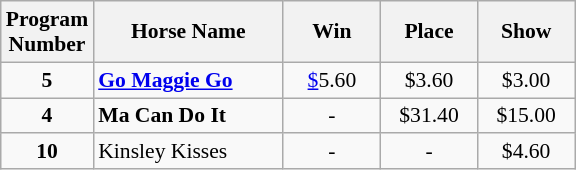<table class="wikitable sortable" style="font-size:90%">
<tr>
<th width="48px">Program <br> Number</th>
<th width="120px">Horse Name <br></th>
<th width="58px">Win <br></th>
<th width="58px">Place <br></th>
<th width="58px">Show</th>
</tr>
<tr>
<td align=center><strong>5</strong></td>
<td><strong><a href='#'>Go Maggie Go</a></strong></td>
<td align=center><a href='#'>$</a>5.60</td>
<td align=center>$3.60</td>
<td align=center>$3.00</td>
</tr>
<tr>
<td align=center><strong>4</strong></td>
<td><strong>Ma Can Do It</strong></td>
<td align=center>-</td>
<td align=center>$31.40</td>
<td align=center>$15.00</td>
</tr>
<tr>
<td align=center><strong>10</strong></td>
<td>Kinsley Kisses</td>
<td align=center>-</td>
<td align=center>-</td>
<td align=center>$4.60</td>
</tr>
</table>
